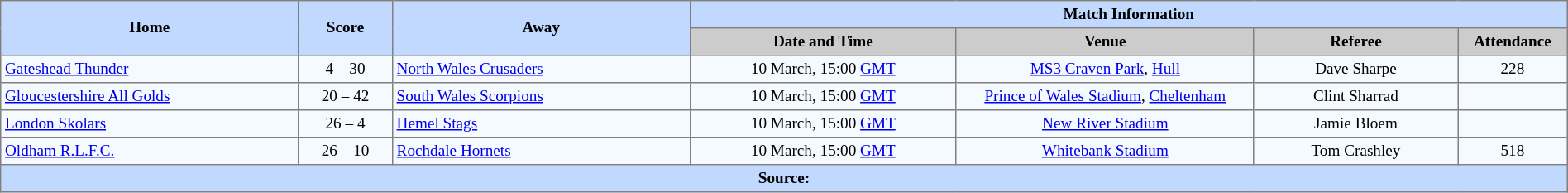<table border="1" cellpadding="3" cellspacing="0" style="border-collapse:collapse; font-size:80%; text-align:center; width:100%;">
<tr style="background:#c1d8ff;">
<th rowspan="2" style="width:19%;">Home</th>
<th rowspan="2" style="width:6%;">Score</th>
<th rowspan="2" style="width:19%;">Away</th>
<th colspan=6>Match Information</th>
</tr>
<tr style="background:#ccc;">
<th width=17%>Date and Time</th>
<th width=19%>Venue</th>
<th width=13%>Referee</th>
<th width=7%>Attendance</th>
</tr>
<tr style="background:#f5faff;">
<td align=left> <a href='#'>Gateshead Thunder</a></td>
<td>4 – 30</td>
<td align=left>  <a href='#'>North Wales Crusaders</a></td>
<td>10 March, 15:00 <a href='#'>GMT</a></td>
<td><a href='#'>MS3 Craven Park</a>, <a href='#'>Hull</a> </td>
<td>Dave Sharpe</td>
<td>228</td>
</tr>
<tr style="background:#f5faff;">
<td align=left> <a href='#'>Gloucestershire All Golds</a></td>
<td>20 – 42</td>
<td align=left> <a href='#'>South Wales Scorpions</a></td>
<td>10 March, 15:00 <a href='#'>GMT</a></td>
<td><a href='#'>Prince of Wales Stadium</a>, <a href='#'>Cheltenham</a></td>
<td>Clint Sharrad</td>
<td></td>
</tr>
<tr style="background:#f5faff;">
<td align=left> <a href='#'>London Skolars</a></td>
<td>26 – 4</td>
<td align=left> <a href='#'>Hemel Stags</a></td>
<td>10 March, 15:00 <a href='#'>GMT</a></td>
<td><a href='#'>New River Stadium</a></td>
<td>Jamie Bloem</td>
<td></td>
</tr>
<tr style="background:#f5faff;">
<td align=left> <a href='#'>Oldham R.L.F.C.</a></td>
<td>26 – 10</td>
<td align=left> <a href='#'>Rochdale Hornets</a></td>
<td>10 March, 15:00 <a href='#'>GMT</a></td>
<td><a href='#'>Whitebank Stadium</a></td>
<td>Tom Crashley</td>
<td>518</td>
</tr>
<tr style="background:#c1d8ff;">
<th colspan=12>Source:</th>
</tr>
</table>
